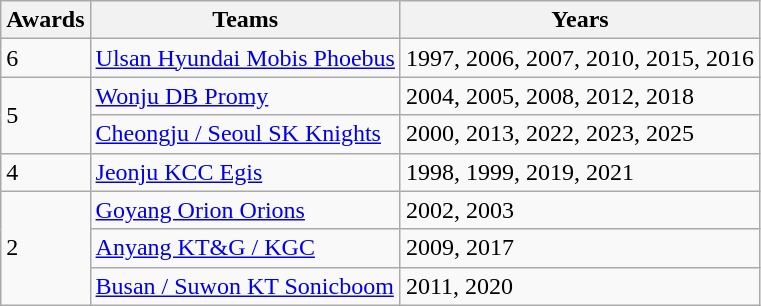<table class="wikitable">
<tr>
<th>Awards</th>
<th>Teams</th>
<th>Years</th>
</tr>
<tr>
<td>6</td>
<td><a href='#'>Ulsan Hyundai Mobis Phoebus</a></td>
<td>1997, 2006, 2007, 2010, 2015, 2016</td>
</tr>
<tr>
<td rowspan=2>5</td>
<td><a href='#'>Wonju DB Promy</a></td>
<td>2004, 2005, 2008, 2012, 2018</td>
</tr>
<tr>
<td><a href='#'>Cheongju / Seoul SK Knights</a></td>
<td>2000, 2013, 2022, 2023, 2025</td>
</tr>
<tr>
<td>4</td>
<td><a href='#'>Jeonju KCC Egis</a></td>
<td>1998, 1999, 2019, 2021</td>
</tr>
<tr>
<td rowspan="3">2</td>
<td><a href='#'>Goyang Orion Orions</a></td>
<td>2002, 2003</td>
</tr>
<tr>
<td><a href='#'>Anyang KT&G / KGC</a></td>
<td>2009, 2017</td>
</tr>
<tr>
<td><a href='#'>Busan / Suwon KT Sonicboom</a></td>
<td>2011, 2020</td>
</tr>
</table>
